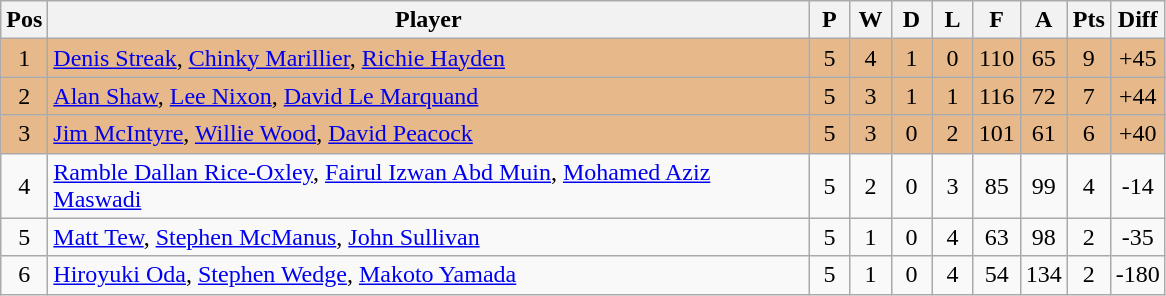<table class="wikitable" style="font-size: 100%">
<tr>
<th width=20>Pos</th>
<th width=500>Player</th>
<th width=20>P</th>
<th width=20>W</th>
<th width=20>D</th>
<th width=20>L</th>
<th width=20>F</th>
<th width=20>A</th>
<th width=20>Pts</th>
<th width=20>Diff</th>
</tr>
<tr align=center style="background: #E6B88A;">
<td>1</td>
<td align="left"> <a href='#'>Denis Streak</a>, <a href='#'>Chinky Marillier</a>, <a href='#'>Richie Hayden</a></td>
<td>5</td>
<td>4</td>
<td>1</td>
<td>0</td>
<td>110</td>
<td>65</td>
<td>9</td>
<td>+45</td>
</tr>
<tr align=center style="background: #E6B88A;">
<td>2</td>
<td align="left"> <a href='#'>Alan Shaw</a>, <a href='#'>Lee Nixon</a>, <a href='#'>David Le Marquand</a></td>
<td>5</td>
<td>3</td>
<td>1</td>
<td>1</td>
<td>116</td>
<td>72</td>
<td>7</td>
<td>+44</td>
</tr>
<tr align=center style="background: #E6B88A;">
<td>3</td>
<td align="left"> <a href='#'>Jim McIntyre</a>, <a href='#'>Willie Wood</a>, <a href='#'>David Peacock</a></td>
<td>5</td>
<td>3</td>
<td>0</td>
<td>2</td>
<td>101</td>
<td>61</td>
<td>6</td>
<td>+40</td>
</tr>
<tr align=center>
<td>4</td>
<td align="left"> <a href='#'>Ramble Dallan Rice-Oxley</a>, <a href='#'>Fairul Izwan Abd Muin</a>, <a href='#'>Mohamed Aziz Maswadi</a></td>
<td>5</td>
<td>2</td>
<td>0</td>
<td>3</td>
<td>85</td>
<td>99</td>
<td>4</td>
<td>-14</td>
</tr>
<tr align=center>
<td>5</td>
<td align="left"> <a href='#'>Matt Tew</a>, <a href='#'>Stephen McManus</a>, <a href='#'>John Sullivan</a></td>
<td>5</td>
<td>1</td>
<td>0</td>
<td>4</td>
<td>63</td>
<td>98</td>
<td>2</td>
<td>-35</td>
</tr>
<tr align=center>
<td>6</td>
<td align="left"> <a href='#'>Hiroyuki Oda</a>, <a href='#'>Stephen Wedge</a>, <a href='#'>Makoto Yamada</a></td>
<td>5</td>
<td>1</td>
<td>0</td>
<td>4</td>
<td>54</td>
<td>134</td>
<td>2</td>
<td>-180</td>
</tr>
</table>
